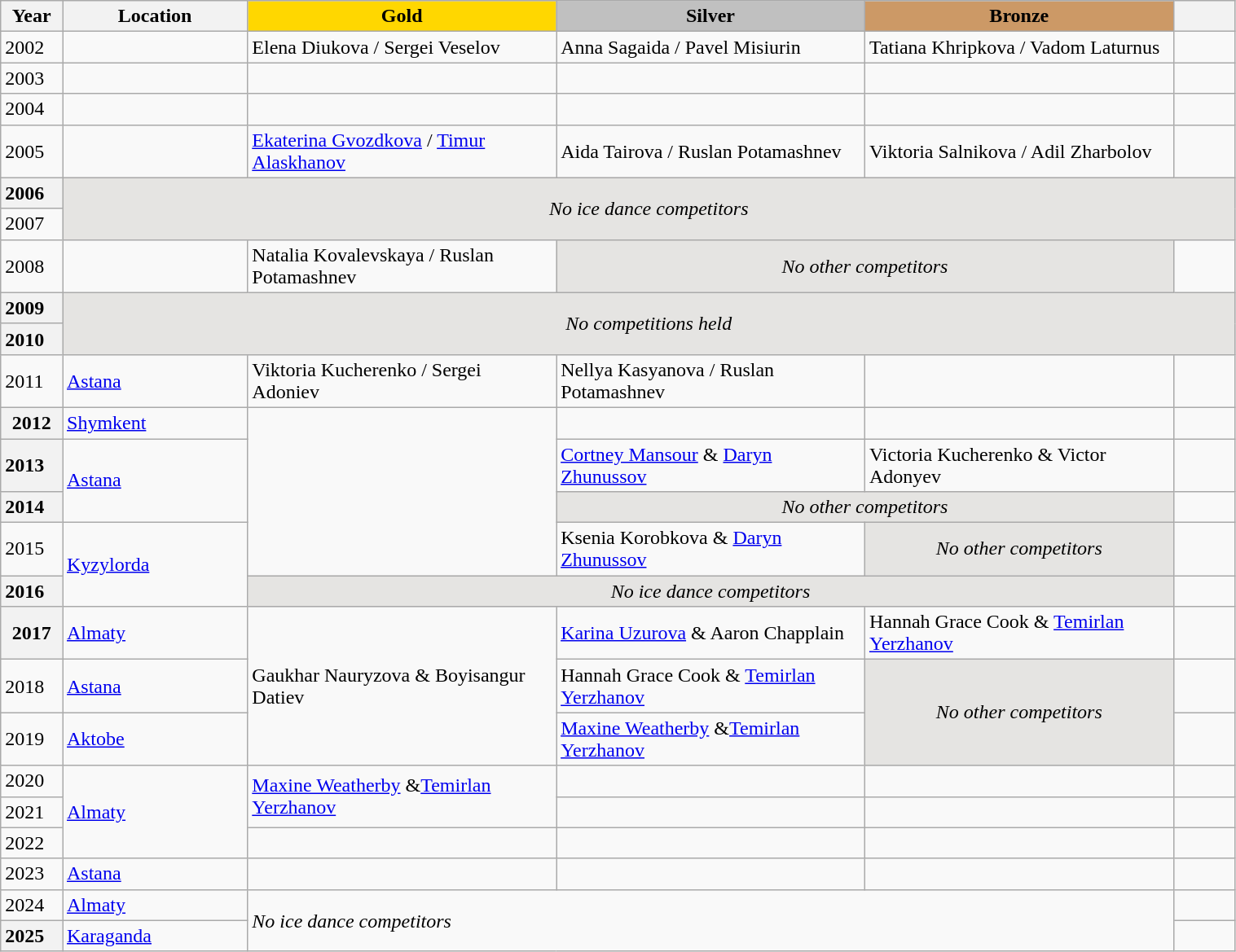<table class="wikitable unsortable" style="text-align:left; width:80%">
<tr>
<th scope="col" style="text-align:center; width:5%">Year</th>
<th scope="col" style="text-align:center; width:15%">Location</th>
<td scope="col" style="text-align:center; width:25%; background:gold"><strong>Gold</strong></td>
<td scope="col" style="text-align:center; width:25%; background:silver"><strong>Silver</strong></td>
<td scope="col" style="text-align:center; width:25%; background:#c96"><strong>Bronze</strong></td>
<th scope="col" style="text-align:center; width:5%"></th>
</tr>
<tr>
<td>2002</td>
<td></td>
<td>Elena Diukova / Sergei Veselov</td>
<td>Anna Sagaida / Pavel Misiurin</td>
<td>Tatiana Khripkova / Vadom Laturnus</td>
<td></td>
</tr>
<tr>
<td>2003</td>
<td></td>
<td></td>
<td></td>
<td></td>
<td></td>
</tr>
<tr>
<td>2004</td>
<td></td>
<td></td>
<td></td>
<td></td>
<td></td>
</tr>
<tr>
<td>2005</td>
<td></td>
<td><a href='#'>Ekaterina Gvozdkova</a> / <a href='#'>Timur Alaskhanov</a></td>
<td>Aida Tairova / Ruslan Potamashnev</td>
<td>Viktoria Salnikova / Adil Zharbolov</td>
<td></td>
</tr>
<tr>
<th scope="row" style="text-align:left">2006</th>
<td colspan="5" rowspan="2" bgcolor="e5e4e2" align="center"><em>No ice dance competitors</em></td>
</tr>
<tr>
<td>2007</td>
</tr>
<tr>
<td>2008</td>
<td></td>
<td>Natalia Kovalevskaya / Ruslan Potamashnev</td>
<td colspan="2" align="center" bgcolor="e5e4e2" align="center"><em>No other competitors</em></td>
<td></td>
</tr>
<tr>
<th scope="row" style="text-align:left">2009</th>
<td colspan="5" rowspan="2" bgcolor="e5e4e2" align="center"><em>No competitions held</em></td>
</tr>
<tr>
<th scope="row" style="text-align:left">2010</th>
</tr>
<tr>
<td>2011</td>
<td><a href='#'>Astana</a></td>
<td>Viktoria Kucherenko / Sergei Adoniev</td>
<td>Nellya Kasyanova / Ruslan Potamashnev</td>
<td></td>
<td></td>
</tr>
<tr>
<th>2012</th>
<td><a href='#'>Shymkent</a></td>
<td rowspan="4"></td>
<td></td>
<td></td>
<td></td>
</tr>
<tr>
<th scope="row" style="text-align:left">2013</th>
<td rowspan="2"><a href='#'>Astana</a></td>
<td><a href='#'>Cortney Mansour</a> & <a href='#'>Daryn Zhunussov</a></td>
<td>Victoria Kucherenko & Victor Adonyev</td>
<td></td>
</tr>
<tr>
<th scope="row" style="text-align:left">2014</th>
<td colspan="2" bgcolor="e5e4e2" align="center"><em>No other competitors</em></td>
<td></td>
</tr>
<tr>
<td>2015</td>
<td rowspan="2"><a href='#'>Kyzylorda</a></td>
<td>Ksenia Korobkova & <a href='#'>Daryn Zhunussov</a></td>
<td bgcolor="e5e4e2" align="center"><em>No other competitors</em></td>
<td></td>
</tr>
<tr>
<th scope="row" style="text-align:left">2016</th>
<td colspan="3" bgcolor="e5e4e2" align="center"><em>No ice dance competitors</em></td>
<td></td>
</tr>
<tr>
<th>2017</th>
<td><a href='#'>Almaty</a></td>
<td rowspan="3">Gaukhar Nauryzova & Boyisangur Datiev</td>
<td><a href='#'>Karina Uzurova</a> & Aaron Chapplain</td>
<td>Hannah Grace Cook & <a href='#'>Temirlan Yerzhanov</a></td>
<td></td>
</tr>
<tr>
<td>2018</td>
<td><a href='#'>Astana</a></td>
<td>Hannah Grace Cook & <a href='#'>Temirlan Yerzhanov</a></td>
<td rowspan="2" bgcolor="e5e4e2" align="center"><em>No other competitors</em></td>
<td></td>
</tr>
<tr>
<td>2019</td>
<td><a href='#'>Aktobe</a></td>
<td><a href='#'>Maxine Weatherby</a> &<a href='#'>Temirlan Yerzhanov</a></td>
<td></td>
</tr>
<tr>
<td>2020</td>
<td rowspan="3"><a href='#'>Almaty</a></td>
<td rowspan="2"><a href='#'>Maxine Weatherby</a> &<a href='#'>Temirlan Yerzhanov</a></td>
<td></td>
<td></td>
<td></td>
</tr>
<tr>
<td>2021</td>
<td></td>
<td></td>
<td></td>
</tr>
<tr>
<td>2022</td>
<td></td>
<td></td>
<td></td>
<td></td>
</tr>
<tr>
<td>2023</td>
<td><a href='#'>Astana</a></td>
<td></td>
<td></td>
<td></td>
<td></td>
</tr>
<tr>
<td>2024</td>
<td><a href='#'>Almaty</a></td>
<td colspan="3" rowspan="2"><em>No ice dance competitors</em></td>
<td></td>
</tr>
<tr>
<th scope="row" style="text-align:left">2025</th>
<td><a href='#'>Karaganda</a></td>
<td></td>
</tr>
</table>
